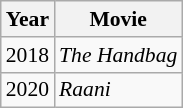<table class="wikitable" style="font-size: 90%;">
<tr>
<th>Year</th>
<th>Movie</th>
</tr>
<tr>
<td>2018</td>
<td><em>The Handbag</em></td>
</tr>
<tr>
<td>2020</td>
<td><em>Raani</em></td>
</tr>
</table>
